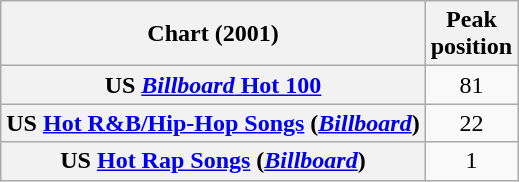<table class="wikitable sortable plainrowheaders" style="text-align:center">
<tr>
<th scope="col">Chart (2001)</th>
<th scope="col">Peak<br> position</th>
</tr>
<tr>
<th scope="row">US <a href='#'><em>Billboard</em> Hot 100</a></th>
<td>81</td>
</tr>
<tr>
<th scope="row">US <a href='#'>Hot R&B/Hip-Hop Songs</a> (<em><a href='#'>Billboard</a></em>)</th>
<td>22</td>
</tr>
<tr>
<th scope="row">US <a href='#'>Hot Rap Songs</a> (<em><a href='#'>Billboard</a></em>)</th>
<td>1</td>
</tr>
</table>
